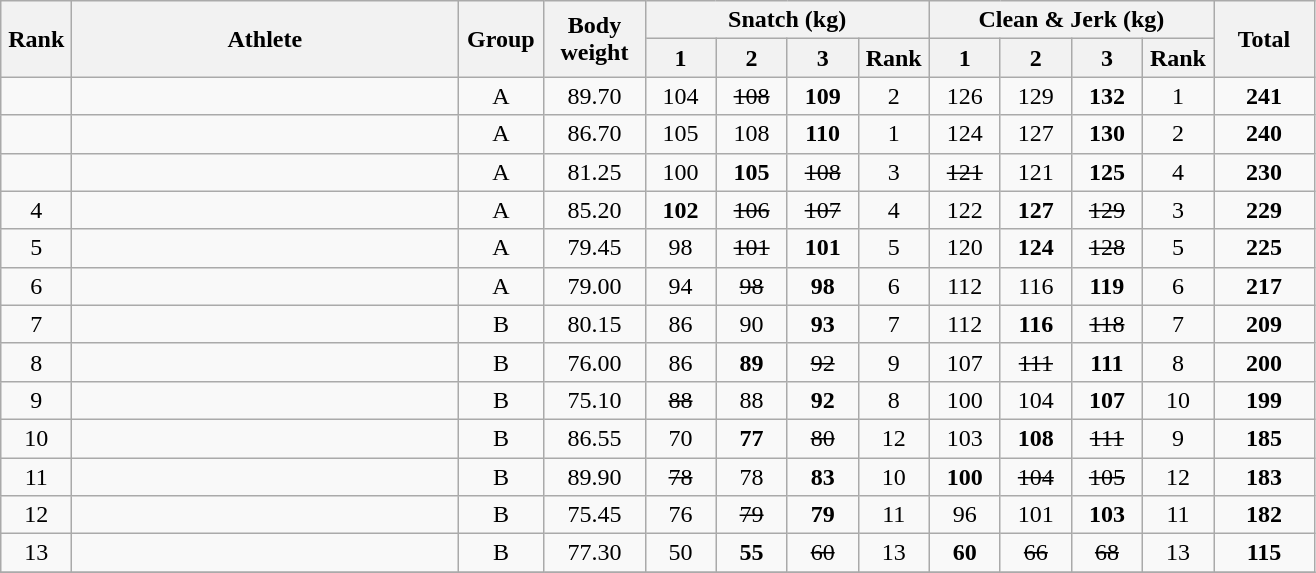<table class = "wikitable" style="text-align:center;">
<tr>
<th rowspan=2 width=40>Rank</th>
<th rowspan=2 width=250>Athlete</th>
<th rowspan=2 width=50>Group</th>
<th rowspan=2 width=60>Body weight</th>
<th colspan=4>Snatch (kg)</th>
<th colspan=4>Clean & Jerk (kg)</th>
<th rowspan=2 width=60>Total</th>
</tr>
<tr>
<th width=40>1</th>
<th width=40>2</th>
<th width=40>3</th>
<th width=40>Rank</th>
<th width=40>1</th>
<th width=40>2</th>
<th width=40>3</th>
<th width=40>Rank</th>
</tr>
<tr>
<td></td>
<td align=left></td>
<td>A</td>
<td>89.70</td>
<td>104</td>
<td><s>108</s></td>
<td><strong>109</strong></td>
<td>2</td>
<td>126</td>
<td>129</td>
<td><strong>132</strong></td>
<td>1</td>
<td><strong>241</strong></td>
</tr>
<tr>
<td></td>
<td align=left></td>
<td>A</td>
<td>86.70</td>
<td>105</td>
<td>108</td>
<td><strong>110</strong></td>
<td>1</td>
<td>124</td>
<td>127</td>
<td><strong>130</strong></td>
<td>2</td>
<td><strong>240</strong></td>
</tr>
<tr>
<td></td>
<td align=left></td>
<td>A</td>
<td>81.25</td>
<td>100</td>
<td><strong>105</strong></td>
<td><s>108</s></td>
<td>3</td>
<td><s>121</s></td>
<td>121</td>
<td><strong>125</strong></td>
<td>4</td>
<td><strong>230</strong></td>
</tr>
<tr>
<td>4</td>
<td align=left></td>
<td>A</td>
<td>85.20</td>
<td><strong>102</strong></td>
<td><s>106</s></td>
<td><s>107</s></td>
<td>4</td>
<td>122</td>
<td><strong>127</strong></td>
<td><s>129</s></td>
<td>3</td>
<td><strong>229</strong></td>
</tr>
<tr>
<td>5</td>
<td align=left></td>
<td>A</td>
<td>79.45</td>
<td>98</td>
<td><s>101</s></td>
<td><strong>101</strong></td>
<td>5</td>
<td>120</td>
<td><strong>124</strong></td>
<td><s>128</s></td>
<td>5</td>
<td><strong>225</strong></td>
</tr>
<tr>
<td>6</td>
<td align=left></td>
<td>A</td>
<td>79.00</td>
<td>94</td>
<td><s>98</s></td>
<td><strong>98</strong></td>
<td>6</td>
<td>112</td>
<td>116</td>
<td><strong>119</strong></td>
<td>6</td>
<td><strong>217</strong></td>
</tr>
<tr>
<td>7</td>
<td align=left></td>
<td>B</td>
<td>80.15</td>
<td>86</td>
<td>90</td>
<td><strong>93</strong></td>
<td>7</td>
<td>112</td>
<td><strong>116</strong></td>
<td><s>118</s></td>
<td>7</td>
<td><strong>209</strong></td>
</tr>
<tr>
<td>8</td>
<td align=left></td>
<td>B</td>
<td>76.00</td>
<td>86</td>
<td><strong>89</strong></td>
<td><s>92</s></td>
<td>9</td>
<td>107</td>
<td><s>111</s></td>
<td><strong>111</strong></td>
<td>8</td>
<td><strong>200</strong></td>
</tr>
<tr>
<td>9</td>
<td align=left></td>
<td>B</td>
<td>75.10</td>
<td><s>88</s></td>
<td>88</td>
<td><strong>92</strong></td>
<td>8</td>
<td>100</td>
<td>104</td>
<td><strong>107</strong></td>
<td>10</td>
<td><strong>199</strong></td>
</tr>
<tr>
<td>10</td>
<td align=left></td>
<td>B</td>
<td>86.55</td>
<td>70</td>
<td><strong>77</strong></td>
<td><s>80</s></td>
<td>12</td>
<td>103</td>
<td><strong>108</strong></td>
<td><s>111</s></td>
<td>9</td>
<td><strong>185</strong></td>
</tr>
<tr>
<td>11</td>
<td align=left></td>
<td>B</td>
<td>89.90</td>
<td><s>78</s></td>
<td>78</td>
<td><strong>83</strong></td>
<td>10</td>
<td><strong>100</strong></td>
<td><s>104</s></td>
<td><s>105</s></td>
<td>12</td>
<td><strong>183</strong></td>
</tr>
<tr>
<td>12</td>
<td align=left></td>
<td>B</td>
<td>75.45</td>
<td>76</td>
<td><s>79</s></td>
<td><strong>79</strong></td>
<td>11</td>
<td>96</td>
<td>101</td>
<td><strong>103</strong></td>
<td>11</td>
<td><strong>182</strong></td>
</tr>
<tr>
<td>13</td>
<td align=left></td>
<td>B</td>
<td>77.30</td>
<td>50</td>
<td><strong>55</strong></td>
<td><s>60</s></td>
<td>13</td>
<td><strong>60</strong></td>
<td><s>66</s></td>
<td><s>68</s></td>
<td>13</td>
<td><strong>115</strong></td>
</tr>
<tr>
</tr>
</table>
